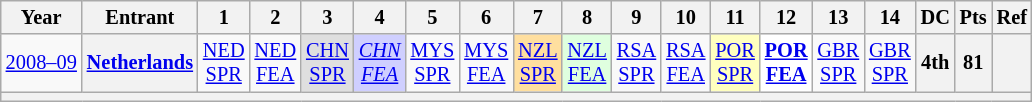<table class="wikitable" style="text-align:center; font-size:85%">
<tr>
<th>Year</th>
<th>Entrant</th>
<th>1</th>
<th>2</th>
<th>3</th>
<th>4</th>
<th>5</th>
<th>6</th>
<th>7</th>
<th>8</th>
<th>9</th>
<th>10</th>
<th>11</th>
<th>12</th>
<th>13</th>
<th>14</th>
<th>DC</th>
<th>Pts</th>
<th>Ref</th>
</tr>
<tr>
<td nowrap><a href='#'>2008–09</a></td>
<th><a href='#'>Netherlands</a></th>
<td><a href='#'>NED<br>SPR</a></td>
<td><a href='#'>NED<br>FEA</a></td>
<td style="background:#DFDFDF;"><a href='#'>CHN<br>SPR</a><br></td>
<td style="background:#CFCFFF;"><em><a href='#'>CHN<br>FEA</a></em><br></td>
<td><a href='#'>MYS<br>SPR</a></td>
<td><a href='#'>MYS<br>FEA</a></td>
<td style="background:#FFDF9F;"><a href='#'>NZL<br>SPR</a><br></td>
<td style="background:#DFFFDF;"><a href='#'>NZL<br>FEA</a><br></td>
<td><a href='#'>RSA<br>SPR</a></td>
<td><a href='#'>RSA<br>FEA</a></td>
<td style="background:#FFFFBF;"><a href='#'>POR<br>SPR</a><br></td>
<td style="background:#FFFFFF;"><strong><a href='#'>POR<br>FEA</a></strong><br></td>
<td><a href='#'>GBR<br>SPR</a></td>
<td><a href='#'>GBR<br>SPR</a></td>
<th>4th</th>
<th>81</th>
<th></th>
</tr>
<tr>
<th colspan="19"></th>
</tr>
</table>
